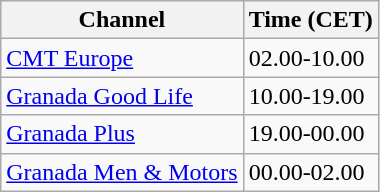<table class="wikitable">
<tr>
<th>Channel</th>
<th>Time (CET)</th>
</tr>
<tr>
<td><a href='#'>CMT Europe</a></td>
<td>02.00-10.00</td>
</tr>
<tr>
<td><a href='#'>Granada Good Life</a></td>
<td>10.00-19.00</td>
</tr>
<tr>
<td><a href='#'>Granada Plus</a></td>
<td>19.00-00.00</td>
</tr>
<tr>
<td><a href='#'>Granada Men & Motors</a></td>
<td>00.00-02.00</td>
</tr>
</table>
